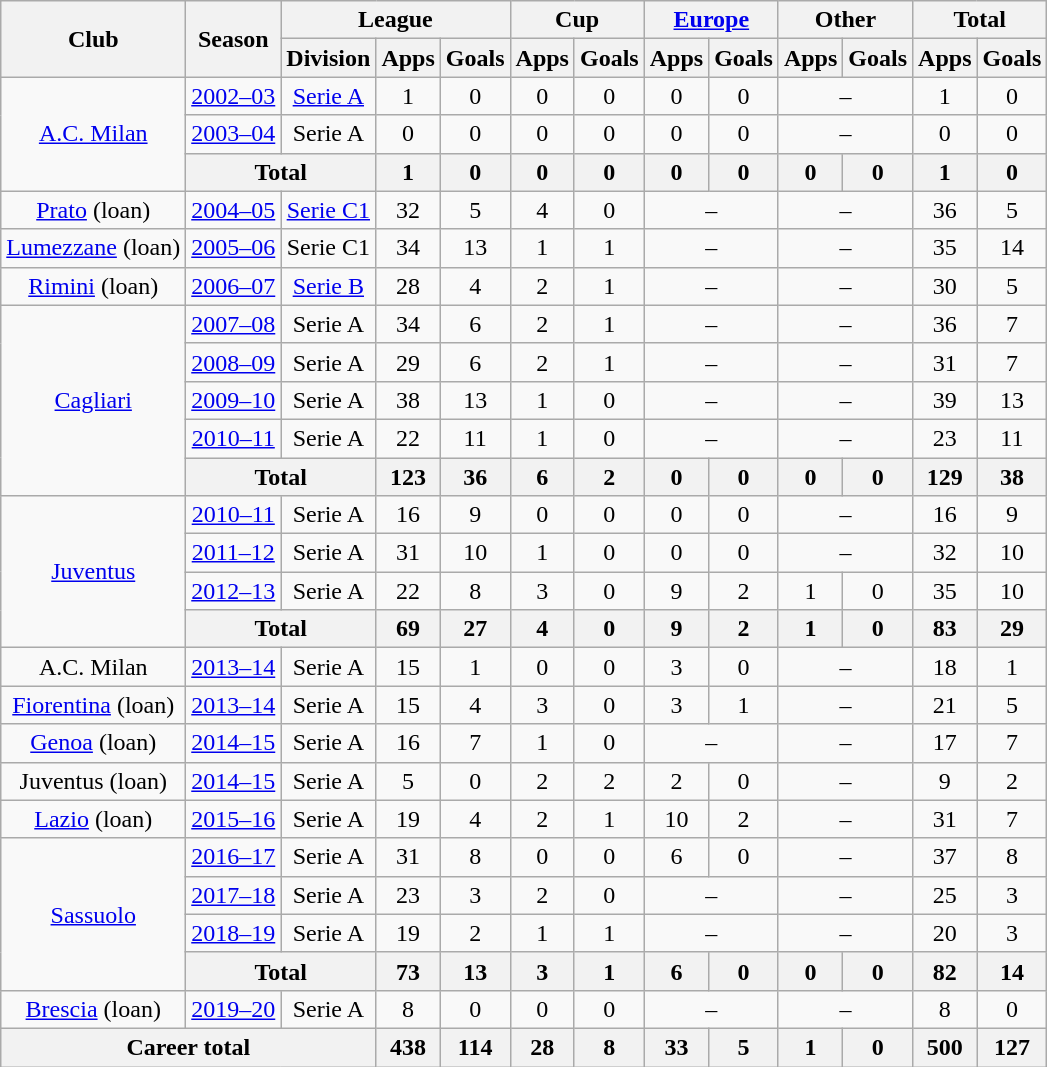<table class="wikitable" style="text-align:center">
<tr>
<th rowspan="2">Club</th>
<th rowspan="2">Season</th>
<th colspan="3">League</th>
<th colspan="2">Cup</th>
<th colspan="2"><a href='#'>Europe</a></th>
<th colspan="2">Other</th>
<th colspan="2">Total</th>
</tr>
<tr>
<th>Division</th>
<th>Apps</th>
<th>Goals</th>
<th>Apps</th>
<th>Goals</th>
<th>Apps</th>
<th>Goals</th>
<th>Apps</th>
<th>Goals</th>
<th>Apps</th>
<th>Goals</th>
</tr>
<tr>
<td rowspan="3"><a href='#'>A.C. Milan</a></td>
<td><a href='#'>2002–03</a></td>
<td><a href='#'>Serie A</a></td>
<td>1</td>
<td>0</td>
<td>0</td>
<td>0</td>
<td>0</td>
<td>0</td>
<td colspan="2">–</td>
<td>1</td>
<td>0</td>
</tr>
<tr>
<td><a href='#'>2003–04</a></td>
<td>Serie A</td>
<td>0</td>
<td>0</td>
<td>0</td>
<td>0</td>
<td>0</td>
<td>0</td>
<td colspan="2">–</td>
<td>0</td>
<td>0</td>
</tr>
<tr>
<th colspan="2">Total</th>
<th>1</th>
<th>0</th>
<th>0</th>
<th>0</th>
<th>0</th>
<th>0</th>
<th>0</th>
<th>0</th>
<th>1</th>
<th>0</th>
</tr>
<tr>
<td><a href='#'>Prato</a> (loan)</td>
<td><a href='#'>2004–05</a></td>
<td><a href='#'>Serie C1</a></td>
<td>32</td>
<td>5</td>
<td>4</td>
<td>0</td>
<td colspan="2">–</td>
<td colspan="2">–</td>
<td>36</td>
<td>5</td>
</tr>
<tr>
<td><a href='#'>Lumezzane</a> (loan)</td>
<td><a href='#'>2005–06</a></td>
<td>Serie C1</td>
<td>34</td>
<td>13</td>
<td>1</td>
<td>1</td>
<td colspan="2">–</td>
<td colspan="2">–</td>
<td>35</td>
<td>14</td>
</tr>
<tr>
<td><a href='#'>Rimini</a> (loan)</td>
<td><a href='#'>2006–07</a></td>
<td><a href='#'>Serie B</a></td>
<td>28</td>
<td>4</td>
<td>2</td>
<td>1</td>
<td colspan="2">–</td>
<td colspan="2">–</td>
<td>30</td>
<td>5</td>
</tr>
<tr>
<td rowspan="5"><a href='#'>Cagliari</a></td>
<td><a href='#'>2007–08</a></td>
<td>Serie A</td>
<td>34</td>
<td>6</td>
<td>2</td>
<td>1</td>
<td colspan="2">–</td>
<td colspan="2">–</td>
<td>36</td>
<td>7</td>
</tr>
<tr>
<td><a href='#'>2008–09</a></td>
<td>Serie A</td>
<td>29</td>
<td>6</td>
<td>2</td>
<td>1</td>
<td colspan="2">–</td>
<td colspan="2">–</td>
<td>31</td>
<td>7</td>
</tr>
<tr>
<td><a href='#'>2009–10</a></td>
<td>Serie A</td>
<td>38</td>
<td>13</td>
<td>1</td>
<td>0</td>
<td colspan="2">–</td>
<td colspan="2">–</td>
<td>39</td>
<td>13</td>
</tr>
<tr>
<td><a href='#'>2010–11</a></td>
<td>Serie A</td>
<td>22</td>
<td>11</td>
<td>1</td>
<td>0</td>
<td colspan="2">–</td>
<td colspan="2">–</td>
<td>23</td>
<td>11</td>
</tr>
<tr>
<th colspan="2">Total</th>
<th>123</th>
<th>36</th>
<th>6</th>
<th>2</th>
<th>0</th>
<th>0</th>
<th>0</th>
<th>0</th>
<th>129</th>
<th>38</th>
</tr>
<tr>
<td rowspan="4"><a href='#'>Juventus</a></td>
<td><a href='#'>2010–11</a></td>
<td>Serie A</td>
<td>16</td>
<td>9</td>
<td>0</td>
<td>0</td>
<td>0</td>
<td>0</td>
<td colspan="2">–</td>
<td>16</td>
<td>9</td>
</tr>
<tr>
<td><a href='#'>2011–12</a></td>
<td>Serie A</td>
<td>31</td>
<td>10</td>
<td>1</td>
<td>0</td>
<td>0</td>
<td>0</td>
<td colspan="2">–</td>
<td>32</td>
<td>10</td>
</tr>
<tr>
<td><a href='#'>2012–13</a></td>
<td>Serie A</td>
<td>22</td>
<td>8</td>
<td>3</td>
<td>0</td>
<td>9</td>
<td>2</td>
<td>1</td>
<td>0</td>
<td>35</td>
<td>10</td>
</tr>
<tr>
<th colspan="2">Total</th>
<th>69</th>
<th>27</th>
<th>4</th>
<th>0</th>
<th>9</th>
<th>2</th>
<th>1</th>
<th>0</th>
<th>83</th>
<th>29</th>
</tr>
<tr>
<td>A.C. Milan</td>
<td><a href='#'>2013–14</a></td>
<td>Serie A</td>
<td>15</td>
<td>1</td>
<td>0</td>
<td>0</td>
<td>3</td>
<td>0</td>
<td colspan="2">–</td>
<td>18</td>
<td>1</td>
</tr>
<tr>
<td><a href='#'>Fiorentina</a> (loan)</td>
<td><a href='#'>2013–14</a></td>
<td>Serie A</td>
<td>15</td>
<td>4</td>
<td>3</td>
<td>0</td>
<td>3</td>
<td>1</td>
<td colspan="2">–</td>
<td>21</td>
<td>5</td>
</tr>
<tr>
<td><a href='#'>Genoa</a> (loan)</td>
<td><a href='#'>2014–15</a></td>
<td>Serie A</td>
<td>16</td>
<td>7</td>
<td>1</td>
<td>0</td>
<td colspan="2">–</td>
<td colspan="2">–</td>
<td>17</td>
<td>7</td>
</tr>
<tr>
<td>Juventus (loan)</td>
<td><a href='#'>2014–15</a></td>
<td>Serie A</td>
<td>5</td>
<td>0</td>
<td>2</td>
<td>2</td>
<td>2</td>
<td>0</td>
<td colspan="2">–</td>
<td>9</td>
<td>2</td>
</tr>
<tr>
<td><a href='#'>Lazio</a> (loan)</td>
<td><a href='#'>2015–16</a></td>
<td>Serie A</td>
<td>19</td>
<td>4</td>
<td>2</td>
<td>1</td>
<td>10</td>
<td>2</td>
<td colspan="2">–</td>
<td>31</td>
<td>7</td>
</tr>
<tr>
<td rowspan="4"><a href='#'>Sassuolo</a></td>
<td><a href='#'>2016–17</a></td>
<td>Serie A</td>
<td>31</td>
<td>8</td>
<td>0</td>
<td>0</td>
<td>6</td>
<td>0</td>
<td colspan="2">–</td>
<td>37</td>
<td>8</td>
</tr>
<tr>
<td><a href='#'>2017–18</a></td>
<td>Serie A</td>
<td>23</td>
<td>3</td>
<td>2</td>
<td>0</td>
<td colspan="2">–</td>
<td colspan="2">–</td>
<td>25</td>
<td>3</td>
</tr>
<tr>
<td><a href='#'>2018–19</a></td>
<td>Serie A</td>
<td>19</td>
<td>2</td>
<td>1</td>
<td>1</td>
<td colspan="2">–</td>
<td colspan="2">–</td>
<td>20</td>
<td>3</td>
</tr>
<tr>
<th colspan="2">Total</th>
<th>73</th>
<th>13</th>
<th>3</th>
<th>1</th>
<th>6</th>
<th>0</th>
<th>0</th>
<th>0</th>
<th>82</th>
<th>14</th>
</tr>
<tr>
<td><a href='#'>Brescia</a> (loan)</td>
<td><a href='#'>2019–20</a></td>
<td>Serie A</td>
<td>8</td>
<td>0</td>
<td>0</td>
<td>0</td>
<td colspan="2">–</td>
<td colspan="2">–</td>
<td>8</td>
<td>0</td>
</tr>
<tr>
<th colspan="3">Career total</th>
<th>438</th>
<th>114</th>
<th>28</th>
<th>8</th>
<th>33</th>
<th>5</th>
<th>1</th>
<th>0</th>
<th>500</th>
<th>127</th>
</tr>
</table>
